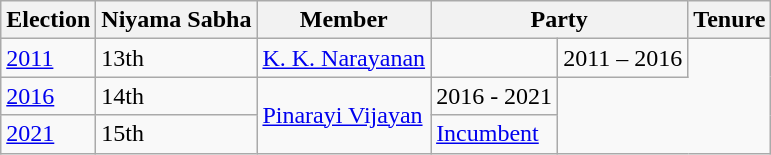<table class="wikitable sortable">
<tr>
<th>Election</th>
<th>Niyama Sabha</th>
<th>Member</th>
<th colspan="2">Party</th>
<th>Tenure</th>
</tr>
<tr>
<td><a href='#'>2011</a></td>
<td>13th</td>
<td><a href='#'>K. K. Narayanan</a></td>
<td></td>
<td>2011 – 2016</td>
</tr>
<tr>
<td><a href='#'>2016</a></td>
<td>14th</td>
<td rowspan="2"><a href='#'>Pinarayi Vijayan</a></td>
<td>2016 - 2021</td>
</tr>
<tr>
<td><a href='#'>2021</a></td>
<td>15th</td>
<td><a href='#'>Incumbent</a></td>
</tr>
</table>
